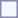<table style="border:1px solid #8888aa; background-color:#f7f8ff; padding:5px; font-size:95%; margin: 0px 12px 12px 0px;">
<tr bgcolor="#CCCCCC">
</tr>
</table>
